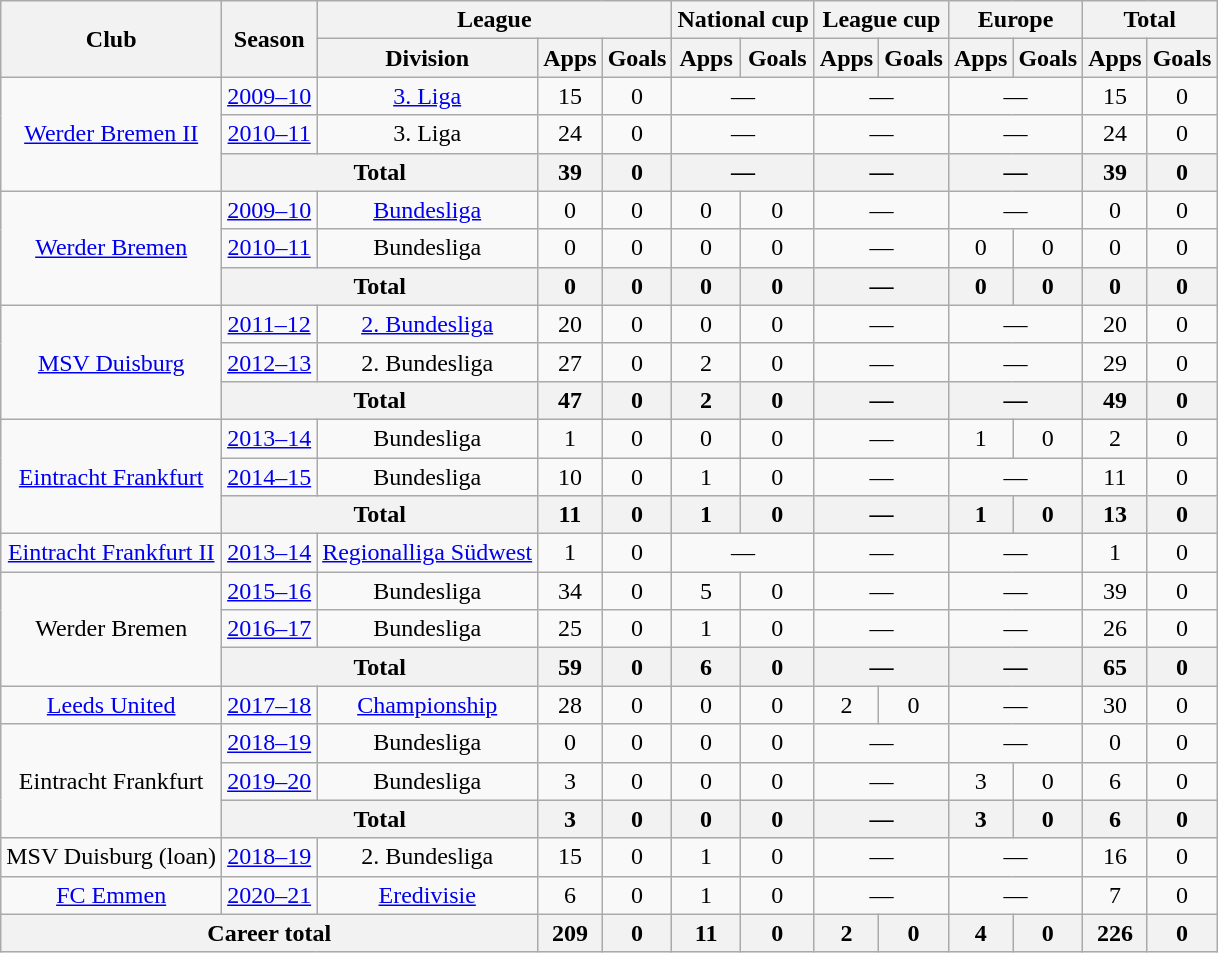<table class=wikitable style="text-align: center">
<tr>
<th rowspan="2">Club</th>
<th rowspan="2">Season</th>
<th colspan="3">League</th>
<th colspan="2">National cup</th>
<th colspan="2">League cup</th>
<th colspan="2">Europe</th>
<th colspan="2">Total</th>
</tr>
<tr>
<th>Division</th>
<th>Apps</th>
<th>Goals</th>
<th>Apps</th>
<th>Goals</th>
<th>Apps</th>
<th>Goals</th>
<th>Apps</th>
<th>Goals</th>
<th>Apps</th>
<th>Goals</th>
</tr>
<tr>
<td rowspan="3"><a href='#'>Werder Bremen II</a></td>
<td><a href='#'>2009–10</a></td>
<td><a href='#'>3. Liga</a></td>
<td>15</td>
<td>0</td>
<td colspan="2">—</td>
<td colspan="2">—</td>
<td colspan="2">—</td>
<td>15</td>
<td>0</td>
</tr>
<tr>
<td><a href='#'>2010–11</a></td>
<td>3. Liga</td>
<td>24</td>
<td>0</td>
<td colspan="2">—</td>
<td colspan="2">—</td>
<td colspan="2">—</td>
<td>24</td>
<td>0</td>
</tr>
<tr>
<th colspan="2">Total</th>
<th>39</th>
<th>0</th>
<th colspan="2">—</th>
<th colspan="2">—</th>
<th colspan="2">—</th>
<th>39</th>
<th>0</th>
</tr>
<tr>
<td rowspan="3"><a href='#'>Werder Bremen</a></td>
<td><a href='#'>2009–10</a></td>
<td><a href='#'>Bundesliga</a></td>
<td>0</td>
<td>0</td>
<td>0</td>
<td>0</td>
<td colspan="2">—</td>
<td colspan="2">—</td>
<td>0</td>
<td>0</td>
</tr>
<tr>
<td><a href='#'>2010–11</a></td>
<td>Bundesliga</td>
<td>0</td>
<td>0</td>
<td>0</td>
<td>0</td>
<td colspan="2">—</td>
<td>0</td>
<td>0</td>
<td>0</td>
<td>0</td>
</tr>
<tr>
<th colspan="2">Total</th>
<th>0</th>
<th>0</th>
<th>0</th>
<th>0</th>
<th colspan="2">—</th>
<th>0</th>
<th>0</th>
<th>0</th>
<th>0</th>
</tr>
<tr>
<td rowspan="3"><a href='#'>MSV Duisburg</a></td>
<td><a href='#'>2011–12</a></td>
<td><a href='#'>2. Bundesliga</a></td>
<td>20</td>
<td>0</td>
<td>0</td>
<td>0</td>
<td colspan="2">—</td>
<td colspan="2">—</td>
<td>20</td>
<td>0</td>
</tr>
<tr>
<td><a href='#'>2012–13</a></td>
<td>2. Bundesliga</td>
<td>27</td>
<td>0</td>
<td>2</td>
<td>0</td>
<td colspan="2">—</td>
<td colspan="2">—</td>
<td>29</td>
<td>0</td>
</tr>
<tr>
<th colspan="2">Total</th>
<th>47</th>
<th>0</th>
<th>2</th>
<th>0</th>
<th colspan="2">—</th>
<th colspan="2">—</th>
<th>49</th>
<th>0</th>
</tr>
<tr>
<td rowspan="3"><a href='#'>Eintracht Frankfurt</a></td>
<td><a href='#'>2013–14</a></td>
<td>Bundesliga</td>
<td>1</td>
<td>0</td>
<td>0</td>
<td>0</td>
<td colspan="2">—</td>
<td>1</td>
<td>0</td>
<td>2</td>
<td>0</td>
</tr>
<tr>
<td><a href='#'>2014–15</a></td>
<td>Bundesliga</td>
<td>10</td>
<td>0</td>
<td>1</td>
<td>0</td>
<td colspan="2">—</td>
<td colspan="2">—</td>
<td>11</td>
<td>0</td>
</tr>
<tr>
<th colspan="2">Total</th>
<th>11</th>
<th>0</th>
<th>1</th>
<th>0</th>
<th colspan="2">—</th>
<th>1</th>
<th>0</th>
<th>13</th>
<th>0</th>
</tr>
<tr>
<td><a href='#'>Eintracht Frankfurt II</a></td>
<td><a href='#'>2013–14</a></td>
<td><a href='#'>Regionalliga Südwest</a></td>
<td>1</td>
<td>0</td>
<td colspan="2">—</td>
<td colspan="2">—</td>
<td colspan="2">—</td>
<td>1</td>
<td>0</td>
</tr>
<tr>
<td rowspan="3">Werder Bremen</td>
<td><a href='#'>2015–16</a></td>
<td>Bundesliga</td>
<td>34</td>
<td>0</td>
<td>5</td>
<td>0</td>
<td colspan="2">—</td>
<td colspan="2">—</td>
<td>39</td>
<td>0</td>
</tr>
<tr>
<td><a href='#'>2016–17</a></td>
<td>Bundesliga</td>
<td>25</td>
<td>0</td>
<td>1</td>
<td>0</td>
<td colspan="2">—</td>
<td colspan="2">—</td>
<td>26</td>
<td>0</td>
</tr>
<tr>
<th colspan="2">Total</th>
<th>59</th>
<th>0</th>
<th>6</th>
<th>0</th>
<th colspan="2">—</th>
<th colspan="2">—</th>
<th>65</th>
<th>0</th>
</tr>
<tr>
<td><a href='#'>Leeds United</a></td>
<td><a href='#'>2017–18</a></td>
<td><a href='#'>Championship</a></td>
<td>28</td>
<td>0</td>
<td>0</td>
<td>0</td>
<td>2</td>
<td>0</td>
<td colspan="2">—</td>
<td>30</td>
<td>0</td>
</tr>
<tr>
<td rowspan="3">Eintracht Frankfurt</td>
<td><a href='#'>2018–19</a></td>
<td>Bundesliga</td>
<td>0</td>
<td>0</td>
<td>0</td>
<td>0</td>
<td colspan="2">—</td>
<td colspan="2">—</td>
<td>0</td>
<td>0</td>
</tr>
<tr>
<td><a href='#'>2019–20</a></td>
<td>Bundesliga</td>
<td>3</td>
<td>0</td>
<td>0</td>
<td>0</td>
<td colspan="2">—</td>
<td>3</td>
<td>0</td>
<td>6</td>
<td>0</td>
</tr>
<tr>
<th colspan="2">Total</th>
<th>3</th>
<th>0</th>
<th>0</th>
<th>0</th>
<th colspan="2">—</th>
<th>3</th>
<th>0</th>
<th>6</th>
<th>0</th>
</tr>
<tr>
<td>MSV Duisburg (loan)</td>
<td><a href='#'>2018–19</a></td>
<td>2. Bundesliga</td>
<td>15</td>
<td>0</td>
<td>1</td>
<td>0</td>
<td colspan="2">—</td>
<td colspan="2">—</td>
<td>16</td>
<td>0</td>
</tr>
<tr>
<td><a href='#'>FC Emmen</a></td>
<td><a href='#'>2020–21</a></td>
<td><a href='#'>Eredivisie</a></td>
<td>6</td>
<td>0</td>
<td>1</td>
<td>0</td>
<td colspan="2">—</td>
<td colspan="2">—</td>
<td>7</td>
<td>0</td>
</tr>
<tr>
<th colspan="3">Career total</th>
<th>209</th>
<th>0</th>
<th>11</th>
<th>0</th>
<th>2</th>
<th>0</th>
<th>4</th>
<th>0</th>
<th>226</th>
<th>0</th>
</tr>
</table>
